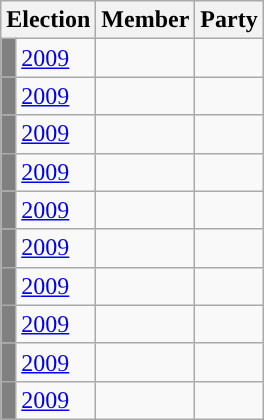<table class="wikitable">
<tr>
<th colspan="2">Election</th>
<th>Member</th>
<th>Party</th>
</tr>
<tr>
<td style="background-color: grey"></td>
<td><a href='#'>2009</a></td>
<td></td>
<td></td>
</tr>
<tr>
<td style="background-color: grey"></td>
<td><a href='#'>2009</a></td>
<td></td>
<td></td>
</tr>
<tr>
<td style="background-color: grey"></td>
<td><a href='#'>2009</a></td>
<td></td>
<td></td>
</tr>
<tr>
<td style="background-color: grey"></td>
<td><a href='#'>2009</a></td>
<td></td>
<td></td>
</tr>
<tr>
<td style="background-color: grey"></td>
<td><a href='#'>2009</a></td>
<td></td>
<td></td>
</tr>
<tr>
<td style="background-color: grey"></td>
<td><a href='#'>2009</a></td>
<td></td>
<td></td>
</tr>
<tr>
<td style="background-color: grey"></td>
<td><a href='#'>2009</a></td>
<td></td>
<td></td>
</tr>
<tr>
<td style="background-color: grey"></td>
<td><a href='#'>2009</a></td>
<td></td>
<td></td>
</tr>
<tr>
<td style="background-color: grey"></td>
<td><a href='#'>2009</a></td>
<td></td>
<td></td>
</tr>
<tr>
<td style="background-color: grey"></td>
<td><a href='#'>2009</a></td>
<td></td>
<td></td>
</tr>
</table>
